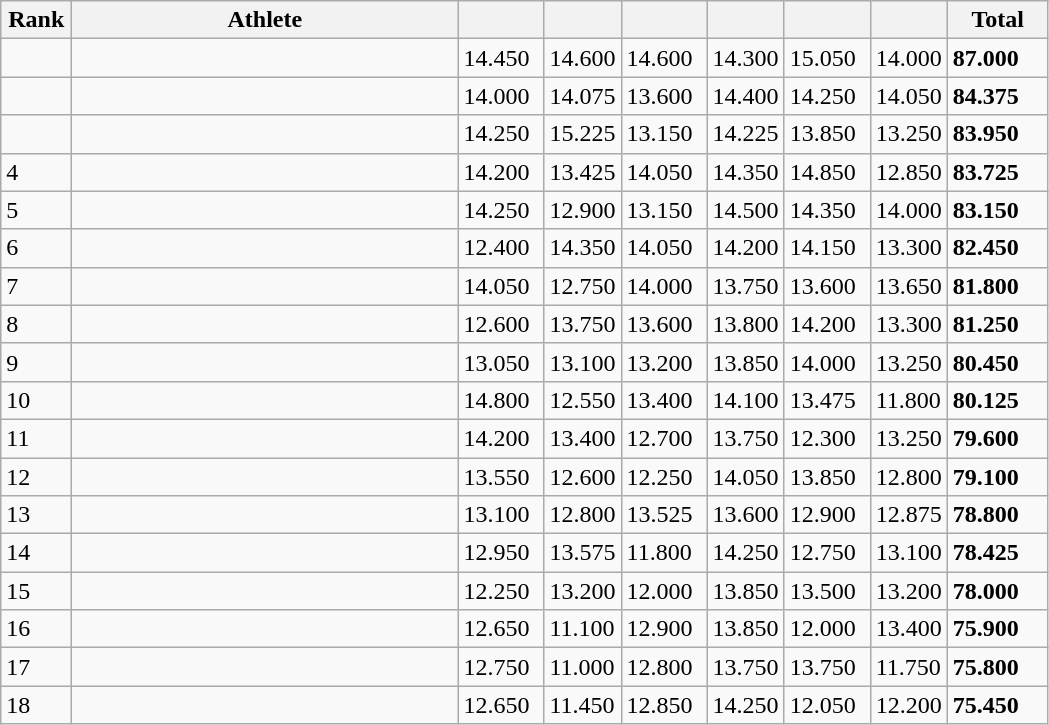<table class="wikitable">
<tr>
<th width="40">Rank</th>
<th width="250">Athlete</th>
<th width="50"></th>
<th></th>
<th width="50"></th>
<th></th>
<th width="50"></th>
<th></th>
<th width="60">Total</th>
</tr>
<tr>
<td></td>
<td align="left"></td>
<td>14.450</td>
<td>14.600</td>
<td>14.600</td>
<td>14.300</td>
<td>15.050</td>
<td>14.000</td>
<td><strong>87.000</strong></td>
</tr>
<tr>
<td></td>
<td align="left"></td>
<td>14.000</td>
<td>14.075</td>
<td>13.600</td>
<td>14.400</td>
<td>14.250</td>
<td>14.050</td>
<td><strong>84.375</strong></td>
</tr>
<tr>
<td></td>
<td align="left"></td>
<td>14.250</td>
<td>15.225</td>
<td>13.150</td>
<td>14.225</td>
<td>13.850</td>
<td>13.250</td>
<td><strong>83.950</strong></td>
</tr>
<tr>
<td>4</td>
<td align="left"></td>
<td>14.200</td>
<td>13.425</td>
<td>14.050</td>
<td>14.350</td>
<td>14.850</td>
<td>12.850</td>
<td><strong>83.725</strong></td>
</tr>
<tr>
<td>5</td>
<td></td>
<td>14.250</td>
<td>12.900</td>
<td>13.150</td>
<td>14.500</td>
<td>14.350</td>
<td>14.000</td>
<td><strong>83.150</strong></td>
</tr>
<tr>
<td>6</td>
<td></td>
<td>12.400</td>
<td>14.350</td>
<td>14.050</td>
<td>14.200</td>
<td>14.150</td>
<td>13.300</td>
<td><strong>82.450</strong></td>
</tr>
<tr>
<td>7</td>
<td></td>
<td>14.050</td>
<td>12.750</td>
<td>14.000</td>
<td>13.750</td>
<td>13.600</td>
<td>13.650</td>
<td><strong>81.800</strong></td>
</tr>
<tr>
<td>8</td>
<td></td>
<td>12.600</td>
<td>13.750</td>
<td>13.600</td>
<td>13.800</td>
<td>14.200</td>
<td>13.300</td>
<td><strong>81.250</strong></td>
</tr>
<tr>
<td>9</td>
<td></td>
<td>13.050</td>
<td>13.100</td>
<td>13.200</td>
<td>13.850</td>
<td>14.000</td>
<td>13.250</td>
<td><strong>80.450</strong></td>
</tr>
<tr>
<td>10</td>
<td></td>
<td>14.800</td>
<td>12.550</td>
<td>13.400</td>
<td>14.100</td>
<td>13.475</td>
<td>11.800</td>
<td><strong>80.125</strong></td>
</tr>
<tr>
<td>11</td>
<td></td>
<td>14.200</td>
<td>13.400</td>
<td>12.700</td>
<td>13.750</td>
<td>12.300</td>
<td>13.250</td>
<td><strong>79.600</strong></td>
</tr>
<tr>
<td>12</td>
<td></td>
<td>13.550</td>
<td>12.600</td>
<td>12.250</td>
<td>14.050</td>
<td>13.850</td>
<td>12.800</td>
<td><strong>79.100</strong></td>
</tr>
<tr>
<td>13</td>
<td></td>
<td>13.100</td>
<td>12.800</td>
<td>13.525</td>
<td>13.600</td>
<td>12.900</td>
<td>12.875</td>
<td><strong>78.800</strong></td>
</tr>
<tr>
<td>14</td>
<td></td>
<td>12.950</td>
<td>13.575</td>
<td>11.800</td>
<td>14.250</td>
<td>12.750</td>
<td>13.100</td>
<td><strong>78.425</strong></td>
</tr>
<tr>
<td>15</td>
<td></td>
<td>12.250</td>
<td>13.200</td>
<td>12.000</td>
<td>13.850</td>
<td>13.500</td>
<td>13.200</td>
<td><strong>78.000</strong></td>
</tr>
<tr>
<td>16</td>
<td></td>
<td>12.650</td>
<td>11.100</td>
<td>12.900</td>
<td>13.850</td>
<td>12.000</td>
<td>13.400</td>
<td><strong>75.900</strong></td>
</tr>
<tr>
<td>17</td>
<td></td>
<td>12.750</td>
<td>11.000</td>
<td>12.800</td>
<td>13.750</td>
<td>13.750</td>
<td>11.750</td>
<td><strong>75.800</strong></td>
</tr>
<tr>
<td>18</td>
<td></td>
<td>12.650</td>
<td>11.450</td>
<td>12.850</td>
<td>14.250</td>
<td>12.050</td>
<td>12.200</td>
<td><strong>75.450</strong></td>
</tr>
</table>
